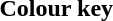<table class="toccolours">
<tr>
<th>Colour key<br></th>
</tr>
<tr>
<td><br>

</td>
</tr>
</table>
